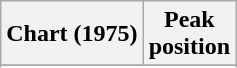<table class="wikitable plainrowheaders" style="text-align:center">
<tr>
<th scope="col">Chart (1975)</th>
<th scope="col">Peak<br> position</th>
</tr>
<tr>
</tr>
<tr>
</tr>
</table>
